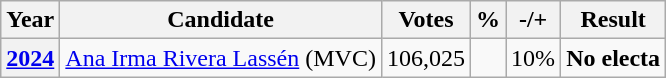<table class="wikitable">
<tr>
<th>Year</th>
<th>Candidate</th>
<th>Votes</th>
<th>%</th>
<th>-/+</th>
<th>Result</th>
</tr>
<tr>
<th><a href='#'>2024</a></th>
<td><a href='#'>Ana Irma Rivera Lassén</a> (MVC)</td>
<td>106,025</td>
<td></td>
<td>10%</td>
<td><strong>No electa</strong></td>
</tr>
</table>
